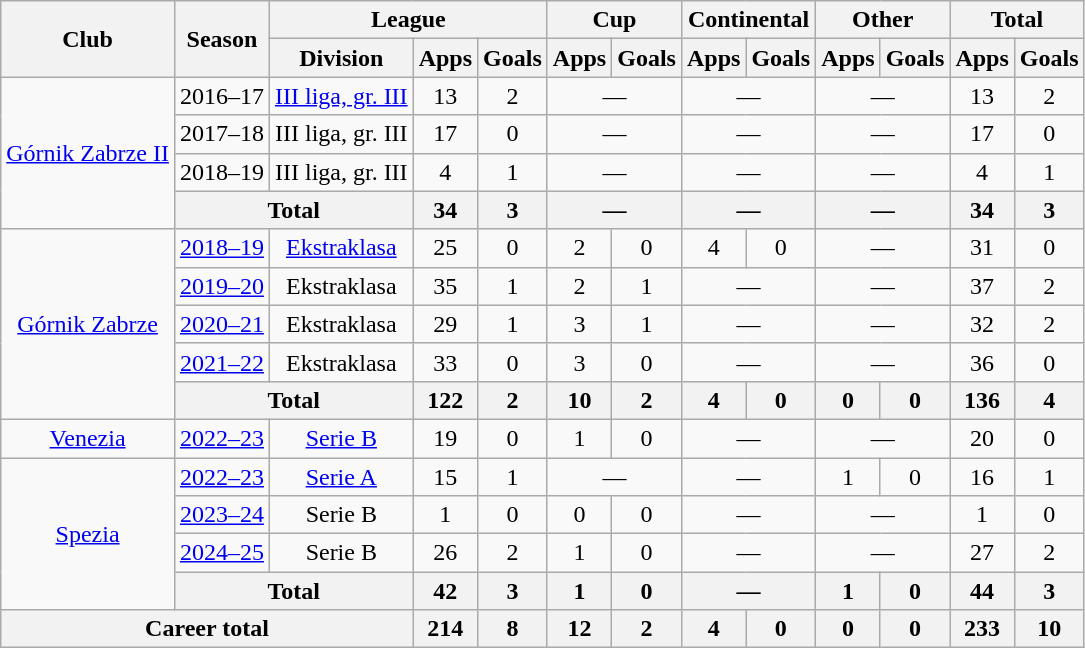<table class="wikitable" style="text-align:center">
<tr>
<th rowspan="2">Club</th>
<th rowspan="2">Season</th>
<th colspan="3">League</th>
<th colspan="2">Cup</th>
<th colspan="2">Continental</th>
<th colspan="2">Other</th>
<th colspan="2">Total</th>
</tr>
<tr>
<th>Division</th>
<th>Apps</th>
<th>Goals</th>
<th>Apps</th>
<th>Goals</th>
<th>Apps</th>
<th>Goals</th>
<th>Apps</th>
<th>Goals</th>
<th>Apps</th>
<th>Goals</th>
</tr>
<tr>
<td rowspan="4"><a href='#'>Górnik Zabrze II</a></td>
<td>2016–17</td>
<td><a href='#'>III liga, gr. III</a></td>
<td>13</td>
<td>2</td>
<td colspan="2">—</td>
<td colspan="2">—</td>
<td colspan="2">—</td>
<td>13</td>
<td>2</td>
</tr>
<tr>
<td>2017–18</td>
<td>III liga, gr. III</td>
<td>17</td>
<td>0</td>
<td colspan="2">—</td>
<td colspan="2">—</td>
<td colspan="2">—</td>
<td>17</td>
<td>0</td>
</tr>
<tr>
<td>2018–19</td>
<td>III liga, gr. III</td>
<td>4</td>
<td>1</td>
<td colspan="2">—</td>
<td colspan="2">—</td>
<td colspan="2">—</td>
<td>4</td>
<td>1</td>
</tr>
<tr>
<th colspan="2">Total</th>
<th>34</th>
<th>3</th>
<th colspan="2">—</th>
<th colspan="2">—</th>
<th colspan="2">—</th>
<th>34</th>
<th>3</th>
</tr>
<tr>
<td rowspan="5"><a href='#'>Górnik Zabrze</a></td>
<td><a href='#'>2018–19</a></td>
<td><a href='#'>Ekstraklasa</a></td>
<td>25</td>
<td>0</td>
<td>2</td>
<td>0</td>
<td>4</td>
<td>0</td>
<td colspan="2">—</td>
<td>31</td>
<td>0</td>
</tr>
<tr>
<td><a href='#'>2019–20</a></td>
<td>Ekstraklasa</td>
<td>35</td>
<td>1</td>
<td>2</td>
<td>1</td>
<td colspan="2">—</td>
<td colspan="2">—</td>
<td>37</td>
<td>2</td>
</tr>
<tr>
<td><a href='#'>2020–21</a></td>
<td>Ekstraklasa</td>
<td>29</td>
<td>1</td>
<td>3</td>
<td>1</td>
<td colspan="2">—</td>
<td colspan="2">—</td>
<td>32</td>
<td>2</td>
</tr>
<tr>
<td><a href='#'>2021–22</a></td>
<td>Ekstraklasa</td>
<td>33</td>
<td>0</td>
<td>3</td>
<td>0</td>
<td colspan="2">—</td>
<td colspan="2">—</td>
<td>36</td>
<td>0</td>
</tr>
<tr>
<th colspan="2">Total</th>
<th>122</th>
<th>2</th>
<th>10</th>
<th>2</th>
<th>4</th>
<th>0</th>
<th>0</th>
<th>0</th>
<th>136</th>
<th>4</th>
</tr>
<tr>
<td><a href='#'>Venezia</a></td>
<td><a href='#'>2022–23</a></td>
<td><a href='#'>Serie B</a></td>
<td>19</td>
<td>0</td>
<td>1</td>
<td>0</td>
<td colspan="2">—</td>
<td colspan="2">—</td>
<td>20</td>
<td>0</td>
</tr>
<tr>
<td rowspan="4"><a href='#'>Spezia</a></td>
<td><a href='#'>2022–23</a></td>
<td><a href='#'>Serie A</a></td>
<td>15</td>
<td>1</td>
<td colspan="2">—</td>
<td colspan="2">—</td>
<td>1</td>
<td>0</td>
<td>16</td>
<td>1</td>
</tr>
<tr>
<td><a href='#'>2023–24</a></td>
<td>Serie B</td>
<td>1</td>
<td>0</td>
<td>0</td>
<td>0</td>
<td colspan="2">—</td>
<td colspan="2">—</td>
<td>1</td>
<td>0</td>
</tr>
<tr>
<td><a href='#'>2024–25</a></td>
<td>Serie B</td>
<td>26</td>
<td>2</td>
<td>1</td>
<td>0</td>
<td colspan="2">—</td>
<td colspan="2">—</td>
<td>27</td>
<td>2</td>
</tr>
<tr>
<th colspan="2">Total</th>
<th>42</th>
<th>3</th>
<th>1</th>
<th>0</th>
<th colspan="2">—</th>
<th>1</th>
<th>0</th>
<th>44</th>
<th>3</th>
</tr>
<tr>
<th colspan="3">Career total</th>
<th>214</th>
<th>8</th>
<th>12</th>
<th>2</th>
<th>4</th>
<th>0</th>
<th>0</th>
<th>0</th>
<th>233</th>
<th>10</th>
</tr>
</table>
